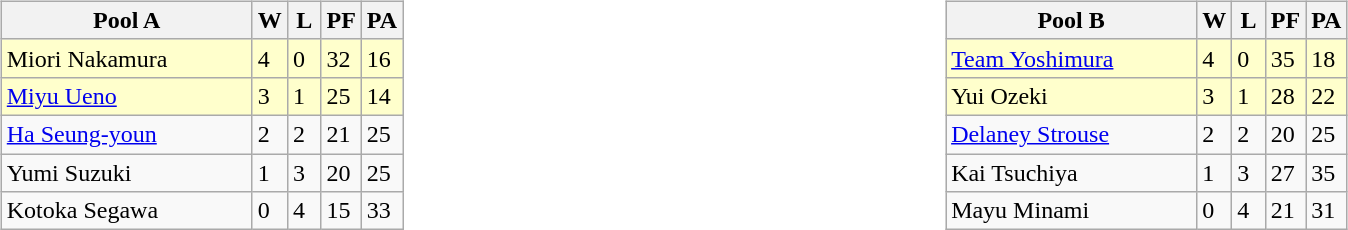<table table>
<tr>
<td valign=top width=10%><br><table class=wikitable>
<tr>
<th width=160>Pool A</th>
<th width=15>W</th>
<th width=15>L</th>
<th width=15>PF</th>
<th width=15>PA</th>
</tr>
<tr bgcolor=#ffffcc>
<td> Miori Nakamura</td>
<td>4</td>
<td>0</td>
<td>32</td>
<td>16</td>
</tr>
<tr bgcolor=#ffffcc>
<td> <a href='#'>Miyu Ueno</a></td>
<td>3</td>
<td>1</td>
<td>25</td>
<td>14</td>
</tr>
<tr>
<td> <a href='#'>Ha Seung-youn</a></td>
<td>2</td>
<td>2</td>
<td>21</td>
<td>25</td>
</tr>
<tr>
<td> Yumi Suzuki</td>
<td>1</td>
<td>3</td>
<td>20</td>
<td>25</td>
</tr>
<tr>
<td> Kotoka Segawa</td>
<td>0</td>
<td>4</td>
<td>15</td>
<td>33</td>
</tr>
</table>
</td>
<td valign=top width=10%><br><table class=wikitable>
<tr>
<th width=160>Pool B</th>
<th width=15>W</th>
<th width=15>L</th>
<th width=15>PF</th>
<th width=15>PA</th>
</tr>
<tr bgcolor=#ffffcc>
<td> <a href='#'>Team Yoshimura</a></td>
<td>4</td>
<td>0</td>
<td>35</td>
<td>18</td>
</tr>
<tr bgcolor=#ffffcc>
<td> Yui Ozeki</td>
<td>3</td>
<td>1</td>
<td>28</td>
<td>22</td>
</tr>
<tr>
<td> <a href='#'>Delaney Strouse</a></td>
<td>2</td>
<td>2</td>
<td>20</td>
<td>25</td>
</tr>
<tr>
<td> Kai Tsuchiya</td>
<td>1</td>
<td>3</td>
<td>27</td>
<td>35</td>
</tr>
<tr>
<td> Mayu Minami</td>
<td>0</td>
<td>4</td>
<td>21</td>
<td>31</td>
</tr>
</table>
</td>
</tr>
</table>
